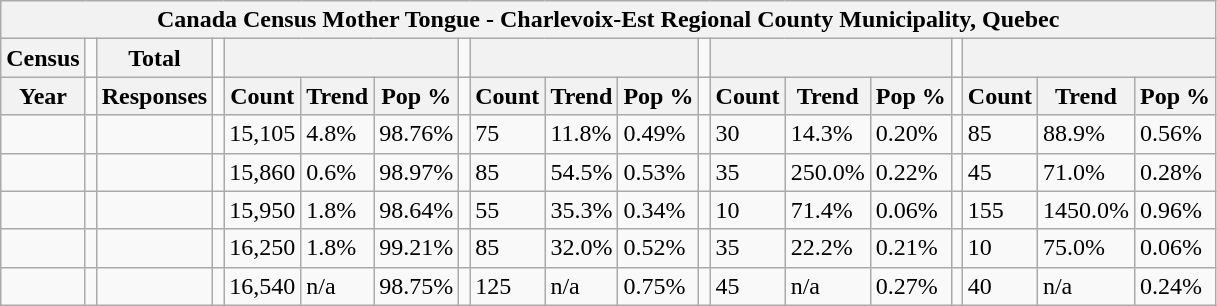<table class="wikitable">
<tr>
<th colspan="19">Canada Census Mother Tongue - Charlevoix-Est Regional County Municipality, Quebec</th>
</tr>
<tr>
<th>Census</th>
<td></td>
<th>Total</th>
<td colspan="1"></td>
<th colspan="3"></th>
<td colspan="1"></td>
<th colspan="3"></th>
<td colspan="1"></td>
<th colspan="3"></th>
<td colspan="1"></td>
<th colspan="3"></th>
</tr>
<tr>
<th>Year</th>
<td></td>
<th>Responses</th>
<td></td>
<th>Count</th>
<th>Trend</th>
<th>Pop %</th>
<td></td>
<th>Count</th>
<th>Trend</th>
<th>Pop %</th>
<td></td>
<th>Count</th>
<th>Trend</th>
<th>Pop %</th>
<td></td>
<th>Count</th>
<th>Trend</th>
<th>Pop %</th>
</tr>
<tr>
<td></td>
<td></td>
<td></td>
<td></td>
<td>15,105</td>
<td> 4.8%</td>
<td>98.76%</td>
<td></td>
<td>75</td>
<td> 11.8%</td>
<td>0.49%</td>
<td></td>
<td>30</td>
<td> 14.3%</td>
<td>0.20%</td>
<td></td>
<td>85</td>
<td> 88.9%</td>
<td>0.56%</td>
</tr>
<tr>
<td></td>
<td></td>
<td></td>
<td></td>
<td>15,860</td>
<td> 0.6%</td>
<td>98.97%</td>
<td></td>
<td>85</td>
<td> 54.5%</td>
<td>0.53%</td>
<td></td>
<td>35</td>
<td> 250.0%</td>
<td>0.22%</td>
<td></td>
<td>45</td>
<td> 71.0%</td>
<td>0.28%</td>
</tr>
<tr>
<td></td>
<td></td>
<td></td>
<td></td>
<td>15,950</td>
<td> 1.8%</td>
<td>98.64%</td>
<td></td>
<td>55</td>
<td> 35.3%</td>
<td>0.34%</td>
<td></td>
<td>10</td>
<td> 71.4%</td>
<td>0.06%</td>
<td></td>
<td>155</td>
<td> 1450.0%</td>
<td>0.96%</td>
</tr>
<tr>
<td></td>
<td></td>
<td></td>
<td></td>
<td>16,250</td>
<td> 1.8%</td>
<td>99.21%</td>
<td></td>
<td>85</td>
<td> 32.0%</td>
<td>0.52%</td>
<td></td>
<td>35</td>
<td> 22.2%</td>
<td>0.21%</td>
<td></td>
<td>10</td>
<td> 75.0%</td>
<td>0.06%</td>
</tr>
<tr>
<td></td>
<td></td>
<td></td>
<td></td>
<td>16,540</td>
<td>n/a</td>
<td>98.75%</td>
<td></td>
<td>125</td>
<td>n/a</td>
<td>0.75%</td>
<td></td>
<td>45</td>
<td>n/a</td>
<td>0.27%</td>
<td></td>
<td>40</td>
<td>n/a</td>
<td>0.24%</td>
</tr>
</table>
